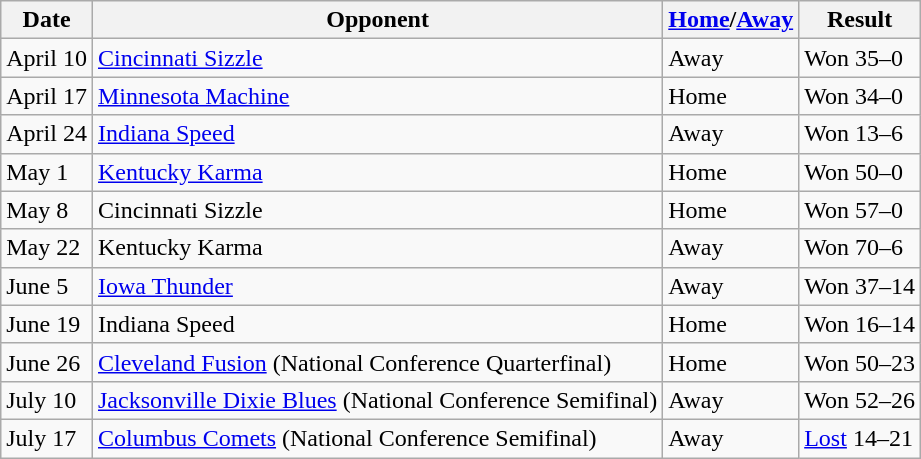<table class="wikitable">
<tr>
<th>Date</th>
<th>Opponent</th>
<th><a href='#'>Home</a>/<a href='#'>Away</a></th>
<th>Result</th>
</tr>
<tr>
<td>April 10</td>
<td><a href='#'>Cincinnati Sizzle</a></td>
<td>Away</td>
<td>Won 35–0</td>
</tr>
<tr>
<td>April 17</td>
<td><a href='#'>Minnesota Machine</a></td>
<td>Home</td>
<td>Won 34–0</td>
</tr>
<tr>
<td>April 24</td>
<td><a href='#'>Indiana Speed</a></td>
<td>Away</td>
<td>Won 13–6</td>
</tr>
<tr>
<td>May 1</td>
<td><a href='#'>Kentucky Karma</a></td>
<td>Home</td>
<td>Won 50–0</td>
</tr>
<tr>
<td>May 8</td>
<td>Cincinnati Sizzle</td>
<td>Home</td>
<td>Won 57–0</td>
</tr>
<tr>
<td>May 22</td>
<td>Kentucky Karma</td>
<td>Away</td>
<td>Won 70–6</td>
</tr>
<tr>
<td>June 5</td>
<td><a href='#'>Iowa Thunder</a></td>
<td>Away</td>
<td>Won 37–14</td>
</tr>
<tr>
<td>June 19</td>
<td>Indiana Speed</td>
<td>Home</td>
<td>Won 16–14</td>
</tr>
<tr>
<td>June 26</td>
<td><a href='#'>Cleveland Fusion</a> (National Conference Quarterfinal)</td>
<td>Home</td>
<td>Won 50–23</td>
</tr>
<tr>
<td>July 10</td>
<td><a href='#'>Jacksonville Dixie Blues</a> (National Conference Semifinal)</td>
<td>Away</td>
<td>Won 52–26</td>
</tr>
<tr>
<td>July 17</td>
<td><a href='#'>Columbus Comets</a> (National Conference Semifinal)</td>
<td>Away</td>
<td><a href='#'>Lost</a> 14–21</td>
</tr>
</table>
